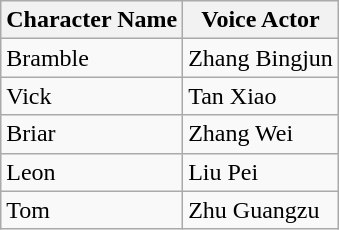<table class="wikitable">
<tr>
<th>Character Name</th>
<th>Voice Actor</th>
</tr>
<tr>
<td>Bramble</td>
<td>Zhang Bingjun</td>
</tr>
<tr>
<td>Vick</td>
<td>Tan Xiao</td>
</tr>
<tr>
<td>Briar</td>
<td>Zhang Wei</td>
</tr>
<tr>
<td>Leon</td>
<td>Liu Pei</td>
</tr>
<tr>
<td>Tom</td>
<td>Zhu Guangzu</td>
</tr>
</table>
